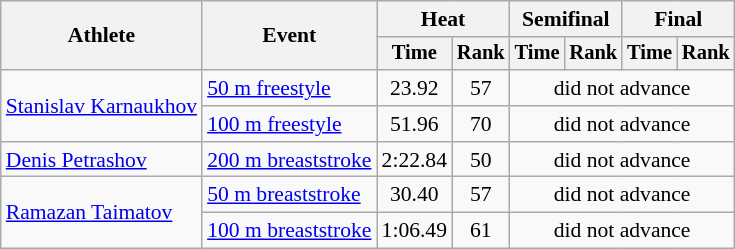<table class=wikitable style="font-size:90%">
<tr>
<th rowspan="2">Athlete</th>
<th rowspan="2">Event</th>
<th colspan="2">Heat</th>
<th colspan="2">Semifinal</th>
<th colspan="2">Final</th>
</tr>
<tr style="font-size:95%">
<th>Time</th>
<th>Rank</th>
<th>Time</th>
<th>Rank</th>
<th>Time</th>
<th>Rank</th>
</tr>
<tr align=center>
<td align=left rowspan=2><a href='#'>Stanislav Karnaukhov</a></td>
<td align=left><a href='#'>50 m freestyle</a></td>
<td>23.92</td>
<td>57</td>
<td colspan=4>did not advance</td>
</tr>
<tr align=center>
<td align=left><a href='#'>100 m freestyle</a></td>
<td>51.96</td>
<td>70</td>
<td colspan=4>did not advance</td>
</tr>
<tr align=center>
<td align=left><a href='#'>Denis Petrashov</a></td>
<td align=left><a href='#'>200 m breaststroke</a></td>
<td>2:22.84</td>
<td>50</td>
<td colspan=4>did not advance</td>
</tr>
<tr align=center>
<td align=left rowspan=2><a href='#'>Ramazan Taimatov</a></td>
<td align=left><a href='#'>50 m breaststroke</a></td>
<td>30.40</td>
<td>57</td>
<td colspan=4>did not advance</td>
</tr>
<tr align=center>
<td align=left><a href='#'>100 m breaststroke</a></td>
<td>1:06.49</td>
<td>61</td>
<td colspan=4>did not advance</td>
</tr>
</table>
